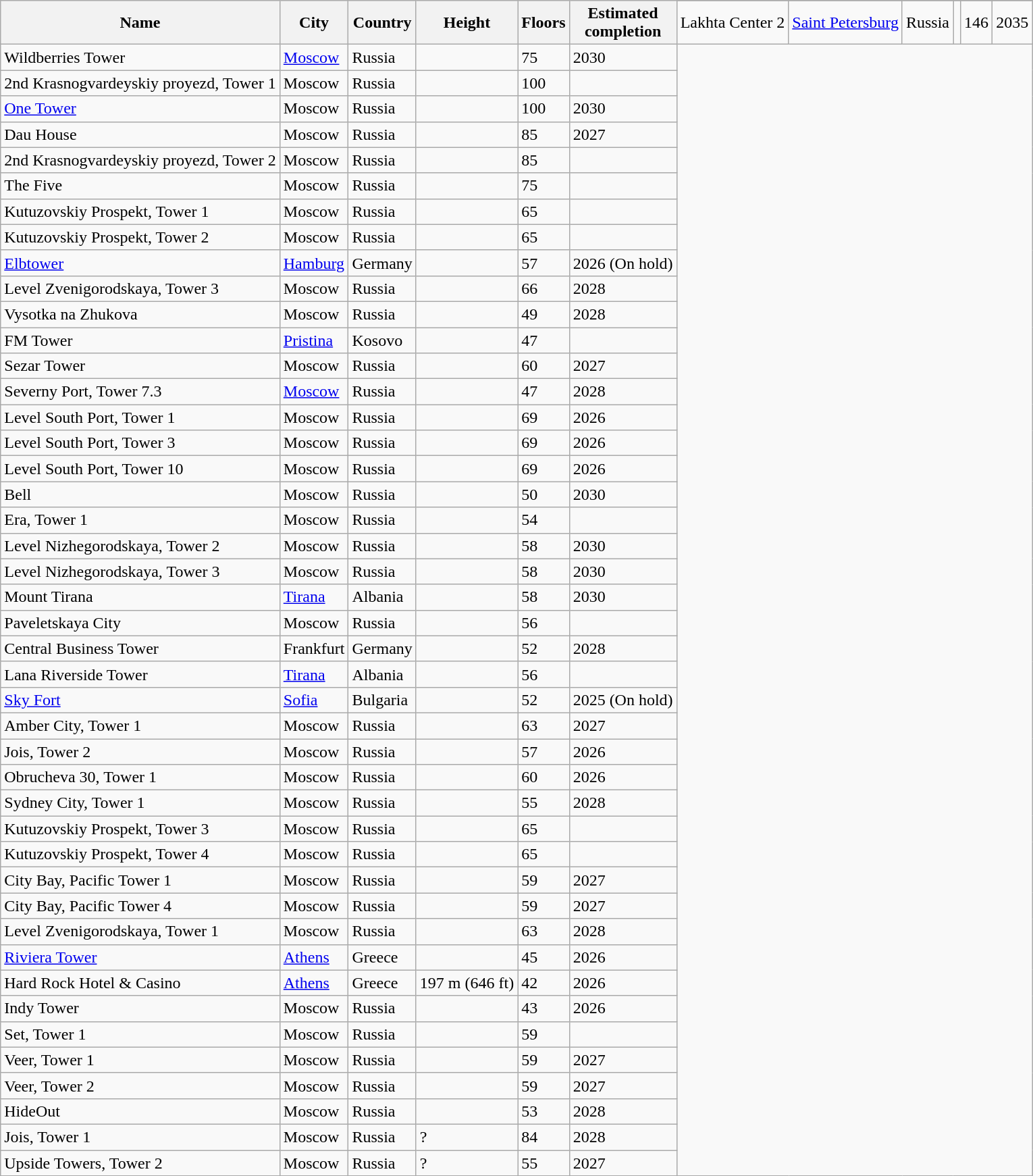<table class="wikitable sortable">
<tr>
<th rowspan=2>Name</th>
<th rowspan=2>City</th>
<th rowspan=2>Country</th>
<th rowspan=2>Height</th>
<th rowspan=2>Floors</th>
<th rowspan=2>Estimated<br>completion</th>
</tr>
<tr>
<td>Lakhta Center 2 </td>
<td><a href='#'>Saint Petersburg </a></td>
<td>Russia</td>
<td></td>
<td>146</td>
<td>2035</td>
</tr>
<tr>
<td>Wildberries Tower </td>
<td><a href='#'>Moscow </a></td>
<td>Russia</td>
<td></td>
<td>75</td>
<td>2030</td>
</tr>
<tr>
<td>2nd Krasnogvardeyskiy proyezd, Tower 1</td>
<td>Moscow</td>
<td>Russia</td>
<td></td>
<td>100</td>
<td></td>
</tr>
<tr>
<td><a href='#'>One Tower</a></td>
<td>Moscow</td>
<td>Russia</td>
<td></td>
<td>100</td>
<td>2030</td>
</tr>
<tr>
<td>Dau House</td>
<td>Moscow</td>
<td>Russia</td>
<td></td>
<td>85</td>
<td>2027</td>
</tr>
<tr>
<td>2nd Krasnogvardeyskiy proyezd, Tower 2</td>
<td>Moscow</td>
<td>Russia</td>
<td></td>
<td>85</td>
<td></td>
</tr>
<tr>
<td>The Five</td>
<td>Moscow</td>
<td>Russia</td>
<td></td>
<td>75</td>
<td></td>
</tr>
<tr>
<td>Kutuzovskiy Prospekt, Tower 1</td>
<td>Moscow</td>
<td>Russia</td>
<td></td>
<td>65</td>
<td></td>
</tr>
<tr>
<td>Kutuzovskiy Prospekt, Tower 2</td>
<td>Moscow</td>
<td>Russia</td>
<td></td>
<td>65</td>
<td></td>
</tr>
<tr>
<td><a href='#'>Elbtower</a></td>
<td><a href='#'>Hamburg</a></td>
<td>Germany</td>
<td></td>
<td>57</td>
<td>2026 (On hold)</td>
</tr>
<tr>
<td>Level Zvenigorodskaya, Tower 3</td>
<td>Moscow</td>
<td>Russia</td>
<td></td>
<td>66</td>
<td>2028</td>
</tr>
<tr>
<td>Vysotka na Zhukova</td>
<td>Moscow</td>
<td>Russia</td>
<td></td>
<td>49</td>
<td>2028</td>
</tr>
<tr>
<td>FM Tower</td>
<td><a href='#'>Pristina</a></td>
<td>Kosovo</td>
<td></td>
<td>47</td>
<td></td>
</tr>
<tr>
<td>Sezar Tower</td>
<td>Moscow</td>
<td>Russia</td>
<td></td>
<td>60</td>
<td>2027</td>
</tr>
<tr>
<td>Severny Port, Tower 7.3</td>
<td><a href='#'>Moscow</a></td>
<td>Russia</td>
<td></td>
<td>47</td>
<td>2028</td>
</tr>
<tr>
<td>Level South Port, Tower 1</td>
<td>Moscow</td>
<td>Russia</td>
<td></td>
<td>69</td>
<td>2026</td>
</tr>
<tr>
<td>Level South Port, Tower 3</td>
<td>Moscow</td>
<td>Russia</td>
<td></td>
<td>69</td>
<td>2026</td>
</tr>
<tr>
<td>Level South Port, Tower 10</td>
<td>Moscow</td>
<td>Russia</td>
<td></td>
<td>69</td>
<td>2026</td>
</tr>
<tr>
<td>Bell</td>
<td>Moscow</td>
<td>Russia</td>
<td></td>
<td>50</td>
<td>2030</td>
</tr>
<tr>
<td>Era, Tower 1</td>
<td>Moscow</td>
<td>Russia</td>
<td></td>
<td>54</td>
<td></td>
</tr>
<tr>
<td>Level Nizhegorodskaya, Tower 2</td>
<td>Moscow</td>
<td>Russia</td>
<td></td>
<td>58</td>
<td>2030</td>
</tr>
<tr>
<td>Level Nizhegorodskaya, Tower 3</td>
<td>Moscow</td>
<td>Russia</td>
<td></td>
<td>58</td>
<td>2030</td>
</tr>
<tr>
<td>Mount Tirana</td>
<td><a href='#'>Tirana</a></td>
<td>Albania</td>
<td></td>
<td>58</td>
<td>2030</td>
</tr>
<tr>
<td>Paveletskaya City</td>
<td>Moscow</td>
<td>Russia</td>
<td></td>
<td>56</td>
<td></td>
</tr>
<tr>
<td>Central Business Tower</td>
<td>Frankfurt</td>
<td>Germany</td>
<td></td>
<td>52</td>
<td>2028</td>
</tr>
<tr>
<td>Lana Riverside Tower</td>
<td><a href='#'>Tirana</a></td>
<td>Albania</td>
<td></td>
<td>56</td>
<td></td>
</tr>
<tr>
<td><a href='#'>Sky Fort</a></td>
<td><a href='#'>Sofia</a></td>
<td>Bulgaria</td>
<td></td>
<td>52</td>
<td>2025 (On hold)</td>
</tr>
<tr>
<td>Amber City, Tower 1</td>
<td>Moscow</td>
<td>Russia</td>
<td></td>
<td>63</td>
<td>2027</td>
</tr>
<tr>
<td>Jois, Tower 2</td>
<td>Moscow</td>
<td>Russia</td>
<td></td>
<td>57</td>
<td>2026</td>
</tr>
<tr>
<td>Obrucheva 30, Tower 1</td>
<td>Moscow</td>
<td>Russia</td>
<td></td>
<td>60</td>
<td>2026</td>
</tr>
<tr>
<td>Sydney City, Tower 1</td>
<td>Moscow</td>
<td>Russia</td>
<td></td>
<td>55</td>
<td>2028</td>
</tr>
<tr>
<td>Kutuzovskiy Prospekt, Tower 3</td>
<td>Moscow</td>
<td>Russia</td>
<td></td>
<td>65</td>
<td></td>
</tr>
<tr>
<td>Kutuzovskiy Prospekt, Tower 4</td>
<td>Moscow</td>
<td>Russia</td>
<td></td>
<td>65</td>
<td></td>
</tr>
<tr>
<td>City Bay, Pacific Tower 1</td>
<td>Moscow</td>
<td>Russia</td>
<td></td>
<td>59</td>
<td>2027</td>
</tr>
<tr>
<td>City Bay, Pacific Tower 4</td>
<td>Moscow</td>
<td>Russia</td>
<td></td>
<td>59</td>
<td>2027</td>
</tr>
<tr>
<td>Level Zvenigorodskaya, Tower 1</td>
<td>Moscow</td>
<td>Russia</td>
<td></td>
<td>63</td>
<td>2028</td>
</tr>
<tr>
<td><a href='#'>Riviera Tower</a></td>
<td><a href='#'>Athens</a></td>
<td>Greece</td>
<td></td>
<td>45</td>
<td>2026</td>
</tr>
<tr>
<td>Hard Rock Hotel & Casino</td>
<td><a href='#'>Athens</a></td>
<td>Greece</td>
<td>197 m (646 ft)</td>
<td>42</td>
<td>2026</td>
</tr>
<tr>
<td>Indy Tower</td>
<td>Moscow</td>
<td>Russia</td>
<td></td>
<td>43</td>
<td>2026</td>
</tr>
<tr>
<td>Set, Tower 1</td>
<td>Moscow</td>
<td>Russia</td>
<td></td>
<td>59</td>
<td></td>
</tr>
<tr>
<td>Veer, Tower 1</td>
<td>Moscow</td>
<td>Russia</td>
<td></td>
<td>59</td>
<td>2027</td>
</tr>
<tr>
<td>Veer, Tower 2</td>
<td>Moscow</td>
<td>Russia</td>
<td></td>
<td>59</td>
<td>2027</td>
</tr>
<tr>
<td>HideOut</td>
<td>Moscow</td>
<td>Russia</td>
<td></td>
<td>53</td>
<td>2028</td>
</tr>
<tr>
<td>Jois, Tower 1</td>
<td>Moscow</td>
<td>Russia</td>
<td>?</td>
<td>84</td>
<td>2028</td>
</tr>
<tr>
<td>Upside Towers, Tower 2</td>
<td>Moscow</td>
<td>Russia</td>
<td>?</td>
<td>55</td>
<td>2027</td>
</tr>
<tr>
</tr>
</table>
